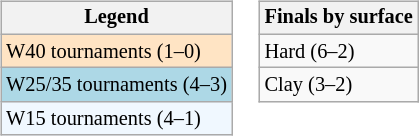<table>
<tr valign=top>
<td><br><table class=wikitable style=font-size:85%>
<tr>
<th>Legend</th>
</tr>
<tr style="background:#ffe4c4;">
<td>W40 tournaments (1–0)</td>
</tr>
<tr style=background:lightblue;>
<td>W25/35 tournaments (4–3)</td>
</tr>
<tr style=background:#f0f8ff;>
<td>W15 tournaments (4–1)</td>
</tr>
</table>
</td>
<td><br><table class=wikitable style=font-size:85%>
<tr>
<th>Finals by surface</th>
</tr>
<tr>
<td>Hard (6–2)</td>
</tr>
<tr>
<td>Clay (3–2)</td>
</tr>
</table>
</td>
</tr>
</table>
